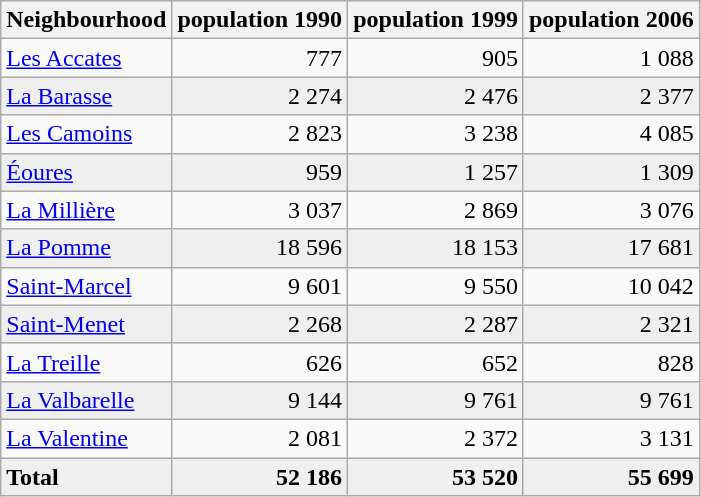<table table class="wikitable">
<tr>
<th>Neighbourhood</th>
<th>population 1990</th>
<th>population 1999</th>
<th>population 2006</th>
</tr>
<tr>
<td><a href='#'>Les Accates</a></td>
<td style="text-align:right;">777</td>
<td style="text-align:right;">905</td>
<td style="text-align:right;">1 088</td>
</tr>
<tr style="background:#EFEFEF">
<td><a href='#'>La Barasse</a></td>
<td style="text-align:right;">2 274</td>
<td style="text-align:right;">2 476</td>
<td style="text-align:right;">2 377</td>
</tr>
<tr>
<td><a href='#'>Les Camoins</a></td>
<td style="text-align:right;">2 823</td>
<td style="text-align:right;">3 238</td>
<td style="text-align:right;">4 085</td>
</tr>
<tr style="background:#EFEFEF">
<td><a href='#'>Éoures</a></td>
<td style="text-align:right;">959</td>
<td style="text-align:right;">1 257</td>
<td style="text-align:right;">1 309</td>
</tr>
<tr>
<td><a href='#'>La Millière</a></td>
<td style="text-align:right;">3 037</td>
<td style="text-align:right;">2 869</td>
<td style="text-align:right;">3 076</td>
</tr>
<tr style="background:#EFEFEF">
<td><a href='#'>La Pomme</a></td>
<td style="text-align:right;">18 596</td>
<td style="text-align:right;">18 153</td>
<td style="text-align:right;">17 681</td>
</tr>
<tr>
<td><a href='#'>Saint-Marcel</a></td>
<td style="text-align:right;">9 601</td>
<td style="text-align:right;">9 550</td>
<td style="text-align:right;">10 042</td>
</tr>
<tr style="background:#EFEFEF">
<td><a href='#'>Saint-Menet</a></td>
<td style="text-align:right;">2 268</td>
<td style="text-align:right;">2 287</td>
<td style="text-align:right;">2 321</td>
</tr>
<tr>
<td><a href='#'>La Treille</a></td>
<td style="text-align:right;">626</td>
<td style="text-align:right;">652</td>
<td style="text-align:right;">828</td>
</tr>
<tr style="background:#EFEFEF">
<td><a href='#'>La Valbarelle</a></td>
<td style="text-align:right;">9 144</td>
<td style="text-align:right;">9 761</td>
<td style="text-align:right;">9 761</td>
</tr>
<tr>
<td><a href='#'>La Valentine</a></td>
<td style="text-align:right;">2 081</td>
<td style="text-align:right;">2 372</td>
<td style="text-align:right;">3 131</td>
</tr>
<tr style="background:#EFEFEF">
<td><strong>Total</strong></td>
<td style="text-align:right;"><strong>52 186</strong></td>
<td style="text-align:right;"><strong>53 520</strong></td>
<td style="text-align:right;"><strong>55 699</strong></td>
</tr>
</table>
